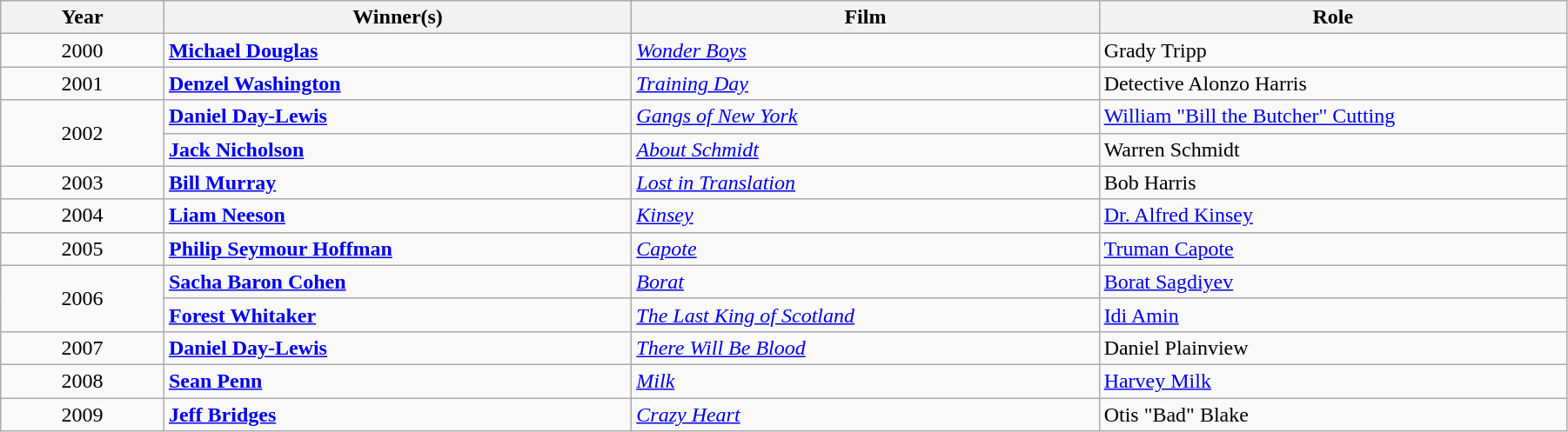<table class="wikitable" width="95%" cellpadding="5">
<tr>
<th width="100"><strong>Year</strong></th>
<th width="300"><strong>Winner(s)</strong></th>
<th width="300"><strong>Film</strong></th>
<th width="300"><strong>Role</strong></th>
</tr>
<tr>
<td style="text-align:center;">2000</td>
<td><strong><a href='#'>Michael Douglas</a></strong></td>
<td><em><a href='#'>Wonder Boys</a></em></td>
<td>Grady Tripp</td>
</tr>
<tr>
<td style="text-align:center;">2001</td>
<td><strong><a href='#'>Denzel Washington</a></strong></td>
<td><em><a href='#'>Training Day</a></em></td>
<td>Detective Alonzo Harris</td>
</tr>
<tr>
<td rowspan="2" style="text-align:center;">2002</td>
<td><strong><a href='#'>Daniel Day-Lewis</a></strong></td>
<td><em><a href='#'>Gangs of New York</a></em></td>
<td><a href='#'>William "Bill the Butcher" Cutting</a></td>
</tr>
<tr>
<td><strong><a href='#'>Jack Nicholson</a></strong></td>
<td><em><a href='#'>About Schmidt</a></em></td>
<td>Warren Schmidt</td>
</tr>
<tr>
<td style="text-align:center;">2003</td>
<td><strong><a href='#'>Bill Murray</a></strong></td>
<td><em><a href='#'>Lost in Translation</a></em></td>
<td>Bob Harris</td>
</tr>
<tr>
<td style="text-align:center;">2004</td>
<td><strong><a href='#'>Liam Neeson</a></strong></td>
<td><em><a href='#'>Kinsey</a></em></td>
<td><a href='#'>Dr. Alfred Kinsey</a></td>
</tr>
<tr>
<td style="text-align:center;">2005</td>
<td><strong><a href='#'>Philip Seymour Hoffman</a></strong></td>
<td><em><a href='#'>Capote</a></em></td>
<td><a href='#'>Truman Capote</a></td>
</tr>
<tr>
<td rowspan="2" style="text-align:center;">2006</td>
<td><strong><a href='#'>Sacha Baron Cohen</a></strong></td>
<td><em><a href='#'>Borat</a></em></td>
<td><a href='#'>Borat Sagdiyev</a></td>
</tr>
<tr>
<td><strong><a href='#'>Forest Whitaker</a></strong></td>
<td><em><a href='#'>The Last King of Scotland</a></em></td>
<td><a href='#'>Idi Amin</a></td>
</tr>
<tr>
<td style="text-align:center;">2007</td>
<td><strong><a href='#'>Daniel Day-Lewis</a></strong></td>
<td><em><a href='#'>There Will Be Blood</a></em></td>
<td>Daniel Plainview</td>
</tr>
<tr>
<td style="text-align:center;">2008</td>
<td><strong><a href='#'>Sean Penn</a></strong></td>
<td><em><a href='#'>Milk</a></em></td>
<td><a href='#'>Harvey Milk</a></td>
</tr>
<tr>
<td style="text-align:center;">2009</td>
<td><strong><a href='#'>Jeff Bridges</a></strong></td>
<td><em><a href='#'>Crazy Heart</a></em></td>
<td>Otis "Bad" Blake</td>
</tr>
</table>
